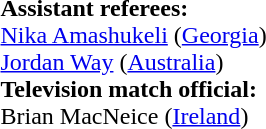<table style="width:100%">
<tr>
<td><br><br><strong>Assistant referees:</strong>
<br><a href='#'>Nika Amashukeli</a> (<a href='#'>Georgia</a>)
<br><a href='#'>Jordan Way</a> (<a href='#'>Australia</a>)
<br><strong>Television match official:</strong>
<br>Brian MacNeice (<a href='#'>Ireland</a>)</td>
</tr>
</table>
